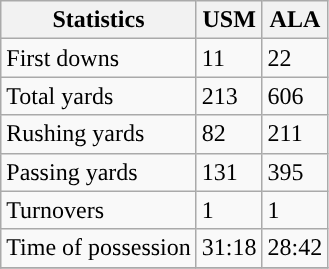<table class="wikitable">
<tr>
<th>Statistics</th>
<th>USM</th>
<th>ALA</th>
</tr>
<tr>
<td>First downs</td>
<td>11</td>
<td>22</td>
</tr>
<tr>
<td>Total yards</td>
<td>213</td>
<td>606</td>
</tr>
<tr>
<td>Rushing yards</td>
<td>82</td>
<td>211</td>
</tr>
<tr>
<td>Passing yards</td>
<td>131</td>
<td>395</td>
</tr>
<tr>
<td>Turnovers</td>
<td>1</td>
<td>1</td>
</tr>
<tr>
<td>Time of possession</td>
<td>31:18</td>
<td>28:42</td>
</tr>
<tr>
</tr>
</table>
